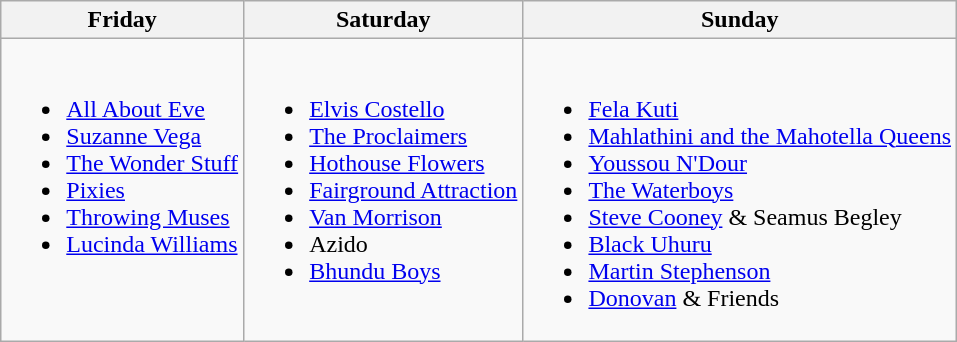<table class="wikitable">
<tr>
<th>Friday</th>
<th>Saturday</th>
<th>Sunday</th>
</tr>
<tr valign="top">
<td><br><ul><li><a href='#'>All About Eve</a></li><li><a href='#'>Suzanne Vega</a></li><li><a href='#'>The Wonder Stuff</a></li><li><a href='#'>Pixies</a></li><li><a href='#'>Throwing Muses</a></li><li><a href='#'>Lucinda Williams</a></li></ul></td>
<td><br><ul><li><a href='#'>Elvis Costello</a></li><li><a href='#'>The Proclaimers</a></li><li><a href='#'>Hothouse Flowers</a></li><li><a href='#'>Fairground Attraction</a></li><li><a href='#'>Van Morrison</a></li><li>Azido</li><li><a href='#'>Bhundu Boys</a></li></ul></td>
<td><br><ul><li><a href='#'>Fela Kuti</a></li><li><a href='#'>Mahlathini and the Mahotella Queens</a></li><li><a href='#'>Youssou N'Dour</a></li><li><a href='#'>The Waterboys</a></li><li><a href='#'>Steve Cooney</a> & Seamus Begley</li><li><a href='#'>Black Uhuru</a></li><li><a href='#'>Martin Stephenson</a></li><li><a href='#'>Donovan</a> & Friends</li></ul></td>
</tr>
</table>
